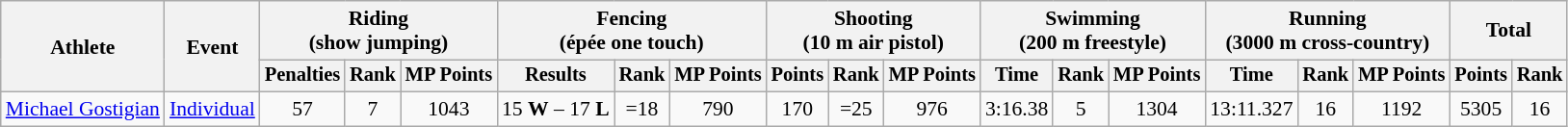<table class=wikitable style=font-size:90%;text-align:center>
<tr>
<th rowspan=2>Athlete</th>
<th rowspan=2>Event</th>
<th colspan=3>Riding<br><span>(show jumping)</span></th>
<th colspan=3>Fencing<br><span>(épée one touch)</span></th>
<th colspan=3>Shooting<br><span>(10 m air pistol)</span></th>
<th colspan=3>Swimming<br><span>(200 m freestyle)</span></th>
<th colspan=3>Running<br><span>(3000 m cross-country)</span></th>
<th colspan=2>Total</th>
</tr>
<tr style=font-size:95%>
<th>Penalties</th>
<th>Rank</th>
<th>MP Points</th>
<th>Results</th>
<th>Rank</th>
<th>MP Points</th>
<th>Points</th>
<th>Rank</th>
<th>MP Points</th>
<th>Time</th>
<th>Rank</th>
<th>MP Points</th>
<th>Time</th>
<th>Rank</th>
<th>MP Points</th>
<th>Points</th>
<th>Rank</th>
</tr>
<tr>
<td align=left><a href='#'>Michael Gostigian</a></td>
<td align=left><a href='#'>Individual</a></td>
<td>57</td>
<td>7</td>
<td>1043</td>
<td>15 <strong>W</strong> – 17 <strong>L</strong></td>
<td>=18</td>
<td>790</td>
<td>170</td>
<td>=25</td>
<td>976</td>
<td>3:16.38</td>
<td>5</td>
<td>1304</td>
<td>13:11.327</td>
<td>16</td>
<td>1192</td>
<td>5305</td>
<td>16</td>
</tr>
</table>
